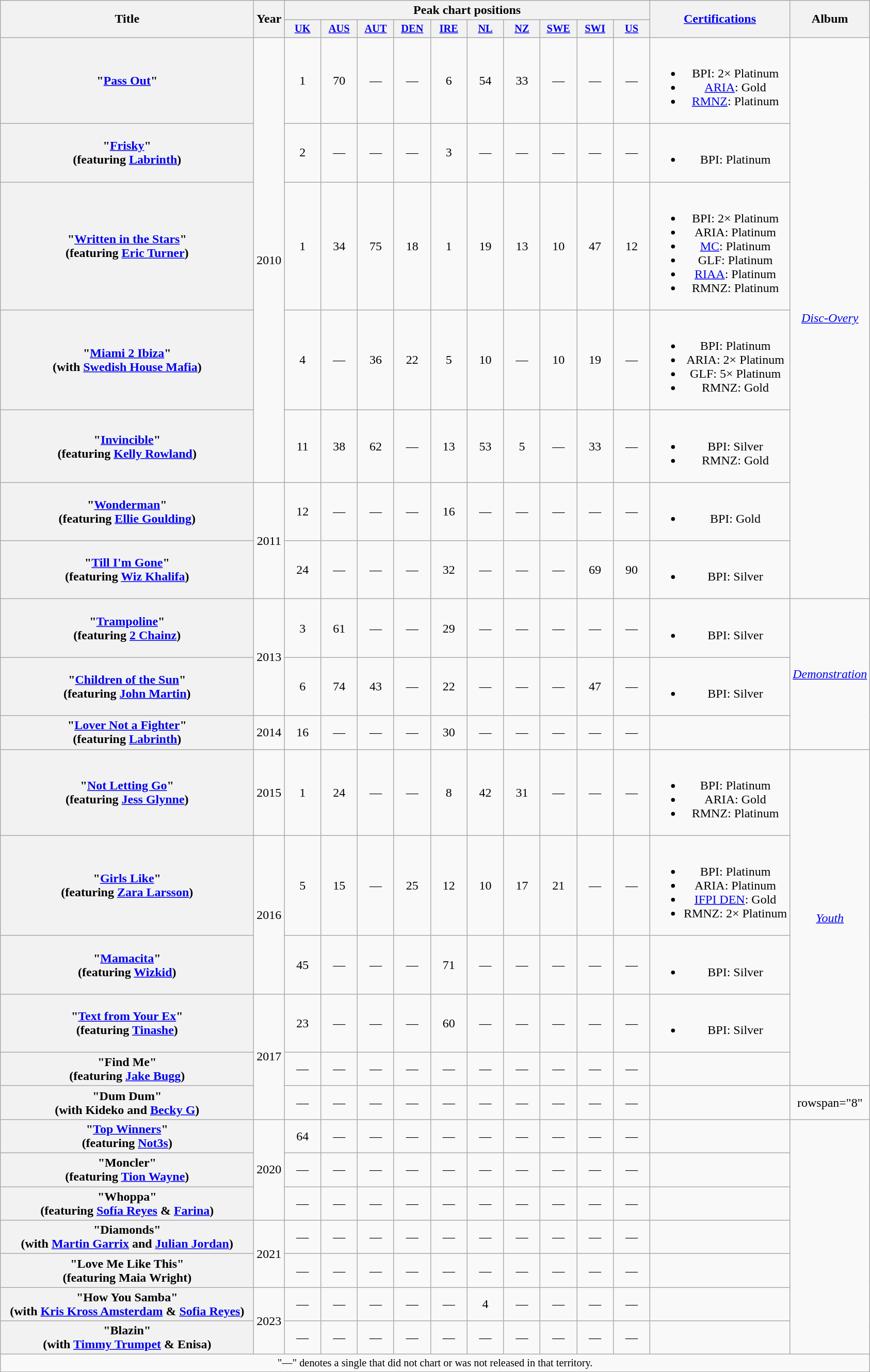<table class="wikitable plainrowheaders" style="text-align:center;" border="1">
<tr>
<th scope="col" rowspan="2" style="width:20em;">Title</th>
<th scope="col" rowspan="2" style="width:1em;">Year</th>
<th scope="col" colspan="10">Peak chart positions</th>
<th scope="col" rowspan="2"><a href='#'>Certifications</a></th>
<th scope="col" rowspan="2">Album</th>
</tr>
<tr>
<th scope="col" style="width:3em;font-size:85%;"><a href='#'>UK</a><br></th>
<th scope="col" style="width:3em;font-size:85%;"><a href='#'>AUS</a><br></th>
<th scope="col" style="width:3em;font-size:85%;"><a href='#'>AUT</a><br></th>
<th scope="col" style="width:3em;font-size:85%;"><a href='#'>DEN</a><br></th>
<th scope="col" style="width:3em;font-size:85%;"><a href='#'>IRE</a><br></th>
<th scope="col" style="width:3em;font-size:85%;"><a href='#'>NL</a><br></th>
<th scope="col" style="width:3em;font-size:85%;"><a href='#'>NZ</a><br></th>
<th scope="col" style="width:3em;font-size:85%;"><a href='#'>SWE</a><br></th>
<th scope="col" style="width:3em;font-size:85%;"><a href='#'>SWI</a><br></th>
<th scope="col" style="width:3em;font-size:85%;"><a href='#'>US</a><br></th>
</tr>
<tr>
<th scope="row">"<a href='#'>Pass Out</a>"</th>
<td rowspan="5">2010</td>
<td>1</td>
<td>70</td>
<td>—</td>
<td>—</td>
<td>6</td>
<td>54</td>
<td>33</td>
<td>—</td>
<td>—</td>
<td>—</td>
<td><br><ul><li>BPI: 2× Platinum</li><li><a href='#'>ARIA</a>: Gold</li><li><a href='#'>RMNZ</a>: Platinum</li></ul></td>
<td rowspan="7"><em><a href='#'>Disc-Overy</a></em></td>
</tr>
<tr>
<th scope="row">"<a href='#'>Frisky</a>"<br><span>(featuring <a href='#'>Labrinth</a>)</span></th>
<td>2</td>
<td>—</td>
<td>—</td>
<td>—</td>
<td>3</td>
<td>—</td>
<td>—</td>
<td>—</td>
<td>—</td>
<td>—</td>
<td><br><ul><li>BPI: Platinum</li></ul></td>
</tr>
<tr>
<th scope="row">"<a href='#'>Written in the Stars</a>"<br><span>(featuring <a href='#'>Eric Turner</a>)</span></th>
<td>1</td>
<td>34</td>
<td>75</td>
<td>18</td>
<td>1</td>
<td>19</td>
<td>13</td>
<td>10</td>
<td>47</td>
<td>12</td>
<td><br><ul><li>BPI: 2× Platinum</li><li>ARIA: Platinum</li><li><a href='#'>MC</a>: Platinum</li><li>GLF: Platinum</li><li><a href='#'>RIAA</a>: Platinum</li><li>RMNZ: Platinum</li></ul></td>
</tr>
<tr>
<th scope="row">"<a href='#'>Miami 2 Ibiza</a>"<br><span>(with <a href='#'>Swedish House Mafia</a>)</span></th>
<td>4</td>
<td>—</td>
<td>36</td>
<td>22</td>
<td>5</td>
<td>10</td>
<td>—</td>
<td>10</td>
<td>19</td>
<td>—</td>
<td><br><ul><li>BPI: Platinum</li><li>ARIA: 2× Platinum</li><li>GLF: 5× Platinum</li><li>RMNZ: Gold</li></ul></td>
</tr>
<tr>
<th scope="row">"<a href='#'>Invincible</a>"<br><span>(featuring <a href='#'>Kelly Rowland</a>)</span></th>
<td>11</td>
<td>38</td>
<td>62</td>
<td>—</td>
<td>13</td>
<td>53</td>
<td>5</td>
<td>—</td>
<td>33</td>
<td>—</td>
<td><br><ul><li>BPI: Silver</li><li>RMNZ: Gold</li></ul></td>
</tr>
<tr>
<th scope="row">"<a href='#'>Wonderman</a>"<br><span>(featuring <a href='#'>Ellie Goulding</a>)</span></th>
<td rowspan="2">2011</td>
<td>12</td>
<td>—</td>
<td>—</td>
<td>—</td>
<td>16</td>
<td>—</td>
<td>—</td>
<td>—</td>
<td>—</td>
<td>—</td>
<td><br><ul><li>BPI: Gold</li></ul></td>
</tr>
<tr>
<th scope="row">"<a href='#'>Till I'm Gone</a>"<br><span>(featuring <a href='#'>Wiz Khalifa</a>)</span></th>
<td>24</td>
<td>—</td>
<td>—</td>
<td>—</td>
<td>32</td>
<td>—</td>
<td>—</td>
<td>—</td>
<td>69</td>
<td>90</td>
<td><br><ul><li>BPI: Silver</li></ul></td>
</tr>
<tr>
<th scope="row">"<a href='#'>Trampoline</a>"<br><span>(featuring <a href='#'>2 Chainz</a>)</span></th>
<td rowspan="2">2013</td>
<td>3</td>
<td>61</td>
<td>—</td>
<td>—</td>
<td>29</td>
<td>—</td>
<td>—</td>
<td>—</td>
<td>—</td>
<td>—</td>
<td><br><ul><li>BPI: Silver</li></ul></td>
<td rowspan="3"><em><a href='#'>Demonstration</a></em></td>
</tr>
<tr>
<th scope="row">"<a href='#'>Children of the Sun</a>"<br><span>(featuring <a href='#'>John Martin</a>)</span></th>
<td>6</td>
<td>74</td>
<td>43</td>
<td>—</td>
<td>22</td>
<td>—</td>
<td>—</td>
<td>—</td>
<td>47</td>
<td>—</td>
<td><br><ul><li>BPI: Silver</li></ul></td>
</tr>
<tr>
<th scope="row">"<a href='#'>Lover Not a Fighter</a>"<br><span>(featuring <a href='#'>Labrinth</a>)</span></th>
<td>2014</td>
<td>16</td>
<td>—</td>
<td>—</td>
<td>—</td>
<td>30</td>
<td>—</td>
<td>—</td>
<td>—</td>
<td>—</td>
<td>—</td>
<td></td>
</tr>
<tr>
<th scope="row">"<a href='#'>Not Letting Go</a>"<br><span>(featuring <a href='#'>Jess Glynne</a>)</span></th>
<td>2015</td>
<td>1</td>
<td>24</td>
<td>—</td>
<td>—</td>
<td>8</td>
<td>42</td>
<td>31</td>
<td>—</td>
<td>—</td>
<td>—</td>
<td><br><ul><li>BPI: Platinum</li><li>ARIA: Gold</li><li>RMNZ: Platinum</li></ul></td>
<td rowspan="5"><em><a href='#'>Youth</a></em></td>
</tr>
<tr>
<th scope="row">"<a href='#'>Girls Like</a>"<br><span>(featuring <a href='#'>Zara Larsson</a>)</span></th>
<td rowspan="2">2016</td>
<td>5</td>
<td>15</td>
<td>—</td>
<td>25</td>
<td>12</td>
<td>10</td>
<td>17</td>
<td>21</td>
<td>—</td>
<td>—</td>
<td><br><ul><li>BPI: Platinum</li><li>ARIA: Platinum</li><li><a href='#'>IFPI DEN</a>: Gold</li><li>RMNZ: 2× Platinum</li></ul></td>
</tr>
<tr>
<th scope="row">"<a href='#'>Mamacita</a>"<br><span>(featuring <a href='#'>Wizkid</a>)</span></th>
<td>45</td>
<td>—</td>
<td>—</td>
<td>—</td>
<td>71</td>
<td>—</td>
<td>—</td>
<td>—</td>
<td>—</td>
<td>—</td>
<td><br><ul><li>BPI: Silver</li></ul></td>
</tr>
<tr>
<th scope="row">"<a href='#'>Text from Your Ex</a>"<br><span>(featuring <a href='#'>Tinashe</a>)</span></th>
<td rowspan="3">2017</td>
<td>23</td>
<td>—</td>
<td>—</td>
<td>—</td>
<td>60</td>
<td>—</td>
<td>—</td>
<td>—</td>
<td>—</td>
<td>—</td>
<td><br><ul><li>BPI: Silver</li></ul></td>
</tr>
<tr>
<th scope="row">"Find Me"<br><span>(featuring <a href='#'>Jake Bugg</a>)</span></th>
<td>—</td>
<td>—</td>
<td>—</td>
<td>—</td>
<td>—</td>
<td>—</td>
<td>—</td>
<td>—</td>
<td>—</td>
<td>—</td>
<td></td>
</tr>
<tr>
<th scope="row">"Dum Dum"<br><span>(with Kideko and <a href='#'>Becky G</a>)</span></th>
<td>—</td>
<td>—</td>
<td>—</td>
<td>—</td>
<td>—</td>
<td>—</td>
<td>—</td>
<td>—</td>
<td>—</td>
<td>—</td>
<td></td>
<td>rowspan="8" </td>
</tr>
<tr>
<th scope="row">"<a href='#'>Top Winners</a>"<br><span>(featuring <a href='#'>Not3s</a>)</span></th>
<td rowspan="3">2020</td>
<td>64</td>
<td>—</td>
<td>—</td>
<td>—</td>
<td>—</td>
<td>—</td>
<td>—</td>
<td>—</td>
<td>—</td>
<td>—</td>
<td></td>
</tr>
<tr>
<th scope="row">"Moncler"<br><span>(featuring <a href='#'>Tion Wayne</a>)</span></th>
<td>—</td>
<td>—</td>
<td>—</td>
<td>—</td>
<td>—</td>
<td>—</td>
<td>—</td>
<td>—</td>
<td>—</td>
<td>—</td>
<td></td>
</tr>
<tr>
<th scope="row">"Whoppa"<br><span>(featuring <a href='#'>Sofía Reyes</a> & <a href='#'>Farina</a>)</span></th>
<td>—</td>
<td>—</td>
<td>—</td>
<td>—</td>
<td>—</td>
<td>—</td>
<td>—</td>
<td>—</td>
<td>—</td>
<td>—</td>
<td></td>
</tr>
<tr>
<th scope="row">"Diamonds"<br><span>(with <a href='#'>Martin Garrix</a> and <a href='#'>Julian Jordan</a>)</span></th>
<td rowspan="2">2021</td>
<td>—</td>
<td>—</td>
<td>—</td>
<td>—</td>
<td>—</td>
<td>—</td>
<td>—</td>
<td>—</td>
<td>—</td>
<td>—</td>
<td></td>
</tr>
<tr>
<th scope="row">"Love Me Like This"<br><span>(featuring Maia Wright)</span></th>
<td>—</td>
<td>—</td>
<td>—</td>
<td>—</td>
<td>—</td>
<td>—</td>
<td>—</td>
<td>—</td>
<td>—</td>
<td>—</td>
<td></td>
</tr>
<tr>
<th scope="row">"How You Samba"<br><span>(with <a href='#'>Kris Kross Amsterdam</a> & <a href='#'>Sofia Reyes</a>)</span></th>
<td rowspan="2">2023</td>
<td>—</td>
<td>—</td>
<td>—</td>
<td>—</td>
<td>—</td>
<td>4</td>
<td>—</td>
<td>—</td>
<td>—</td>
<td>—</td>
<td></td>
</tr>
<tr>
<th scope="row">"Blazin"<br><span>(with <a href='#'>Timmy Trumpet</a> & Enisa)</span></th>
<td>—</td>
<td>—</td>
<td>—</td>
<td>—</td>
<td>—</td>
<td>—</td>
<td>—</td>
<td>—</td>
<td>—</td>
<td>—</td>
<td></td>
</tr>
<tr>
<td colspan="18" style="font-size:85%">"—" denotes a single that did not chart or was not released in that territory.</td>
</tr>
</table>
